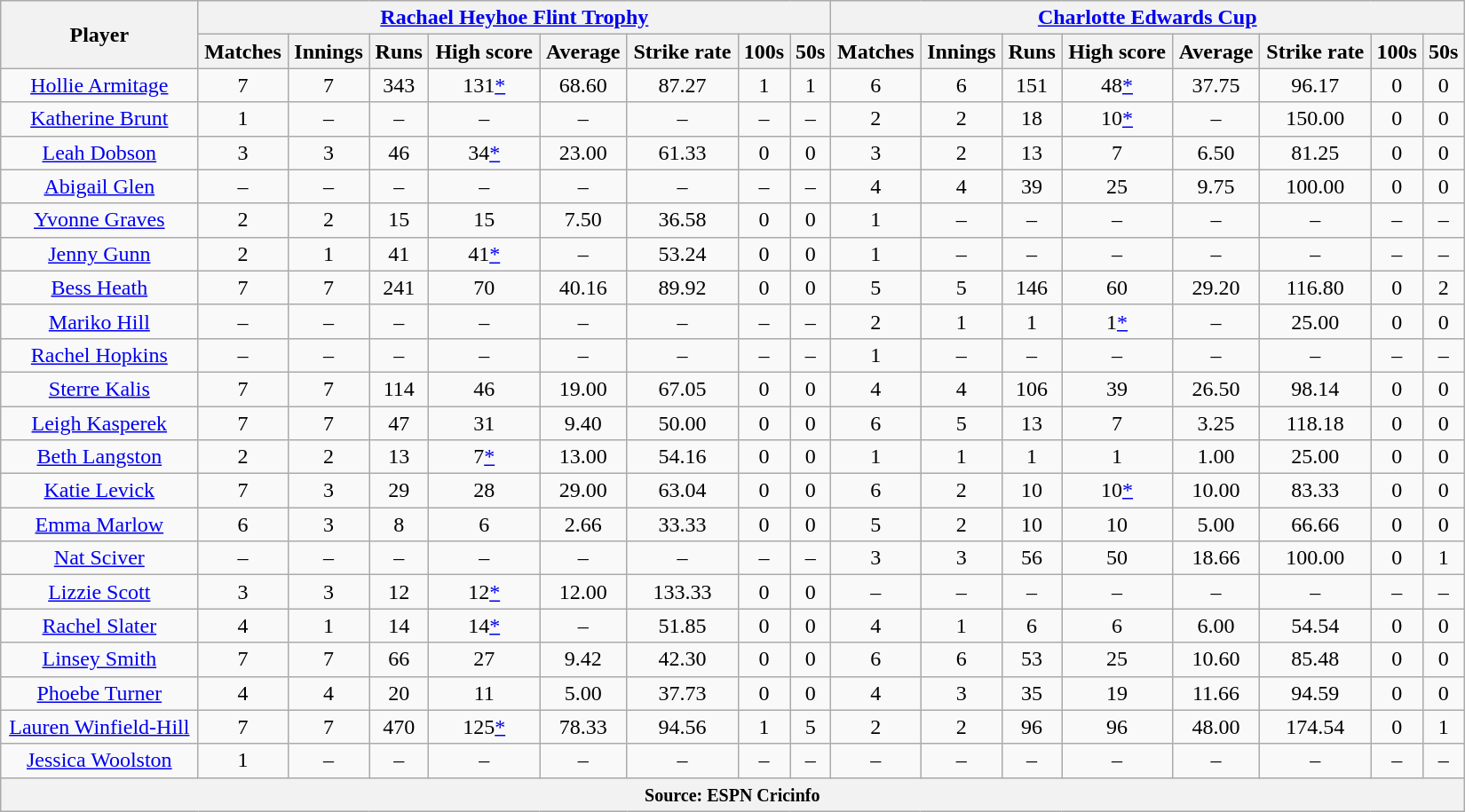<table class="wikitable" style="text-align:center; width:87%;">
<tr>
<th rowspan=2>Player</th>
<th colspan=8><a href='#'>Rachael Heyhoe Flint Trophy</a></th>
<th colspan=8><a href='#'>Charlotte Edwards Cup</a></th>
</tr>
<tr>
<th>Matches</th>
<th>Innings</th>
<th>Runs</th>
<th>High score</th>
<th>Average</th>
<th>Strike rate</th>
<th>100s</th>
<th>50s</th>
<th>Matches</th>
<th>Innings</th>
<th>Runs</th>
<th>High score</th>
<th>Average</th>
<th>Strike rate</th>
<th>100s</th>
<th>50s</th>
</tr>
<tr>
<td><a href='#'>Hollie Armitage</a></td>
<td>7</td>
<td>7</td>
<td>343</td>
<td>131<a href='#'>*</a></td>
<td>68.60</td>
<td>87.27</td>
<td>1</td>
<td>1</td>
<td>6</td>
<td>6</td>
<td>151</td>
<td>48<a href='#'>*</a></td>
<td>37.75</td>
<td>96.17</td>
<td>0</td>
<td>0</td>
</tr>
<tr>
<td><a href='#'>Katherine Brunt</a></td>
<td>1</td>
<td>–</td>
<td>–</td>
<td>–</td>
<td>–</td>
<td>–</td>
<td>–</td>
<td>–</td>
<td>2</td>
<td>2</td>
<td>18</td>
<td>10<a href='#'>*</a></td>
<td>–</td>
<td>150.00</td>
<td>0</td>
<td>0</td>
</tr>
<tr>
<td><a href='#'>Leah Dobson</a></td>
<td>3</td>
<td>3</td>
<td>46</td>
<td>34<a href='#'>*</a></td>
<td>23.00</td>
<td>61.33</td>
<td>0</td>
<td>0</td>
<td>3</td>
<td>2</td>
<td>13</td>
<td>7</td>
<td>6.50</td>
<td>81.25</td>
<td>0</td>
<td>0</td>
</tr>
<tr>
<td><a href='#'>Abigail Glen</a></td>
<td>–</td>
<td>–</td>
<td>–</td>
<td>–</td>
<td>–</td>
<td>–</td>
<td>–</td>
<td>–</td>
<td>4</td>
<td>4</td>
<td>39</td>
<td>25</td>
<td>9.75</td>
<td>100.00</td>
<td>0</td>
<td>0</td>
</tr>
<tr>
<td><a href='#'>Yvonne Graves</a></td>
<td>2</td>
<td>2</td>
<td>15</td>
<td>15</td>
<td>7.50</td>
<td>36.58</td>
<td>0</td>
<td>0</td>
<td>1</td>
<td>–</td>
<td>–</td>
<td>–</td>
<td>–</td>
<td>–</td>
<td>–</td>
<td>–</td>
</tr>
<tr>
<td><a href='#'>Jenny Gunn</a></td>
<td>2</td>
<td>1</td>
<td>41</td>
<td>41<a href='#'>*</a></td>
<td>–</td>
<td>53.24</td>
<td>0</td>
<td>0</td>
<td>1</td>
<td>–</td>
<td>–</td>
<td>–</td>
<td>–</td>
<td>–</td>
<td>–</td>
<td>–</td>
</tr>
<tr>
<td><a href='#'>Bess Heath</a></td>
<td>7</td>
<td>7</td>
<td>241</td>
<td>70</td>
<td>40.16</td>
<td>89.92</td>
<td>0</td>
<td>0</td>
<td>5</td>
<td>5</td>
<td>146</td>
<td>60</td>
<td>29.20</td>
<td>116.80</td>
<td>0</td>
<td>2</td>
</tr>
<tr>
<td><a href='#'>Mariko Hill</a></td>
<td>–</td>
<td>–</td>
<td>–</td>
<td>–</td>
<td>–</td>
<td>–</td>
<td>–</td>
<td>–</td>
<td>2</td>
<td>1</td>
<td>1</td>
<td>1<a href='#'>*</a></td>
<td>–</td>
<td>25.00</td>
<td>0</td>
<td>0</td>
</tr>
<tr>
<td><a href='#'>Rachel Hopkins</a></td>
<td>–</td>
<td>–</td>
<td>–</td>
<td>–</td>
<td>–</td>
<td>–</td>
<td>–</td>
<td>–</td>
<td>1</td>
<td>–</td>
<td>–</td>
<td>–</td>
<td>–</td>
<td>–</td>
<td>–</td>
<td>–</td>
</tr>
<tr>
<td><a href='#'>Sterre Kalis</a></td>
<td>7</td>
<td>7</td>
<td>114</td>
<td>46</td>
<td>19.00</td>
<td>67.05</td>
<td>0</td>
<td>0</td>
<td>4</td>
<td>4</td>
<td>106</td>
<td>39</td>
<td>26.50</td>
<td>98.14</td>
<td>0</td>
<td>0</td>
</tr>
<tr>
<td><a href='#'>Leigh Kasperek</a></td>
<td>7</td>
<td>7</td>
<td>47</td>
<td>31</td>
<td>9.40</td>
<td>50.00</td>
<td>0</td>
<td>0</td>
<td>6</td>
<td>5</td>
<td>13</td>
<td>7</td>
<td>3.25</td>
<td>118.18</td>
<td>0</td>
<td>0</td>
</tr>
<tr>
<td><a href='#'>Beth Langston</a></td>
<td>2</td>
<td>2</td>
<td>13</td>
<td>7<a href='#'>*</a></td>
<td>13.00</td>
<td>54.16</td>
<td>0</td>
<td>0</td>
<td>1</td>
<td>1</td>
<td>1</td>
<td>1</td>
<td>1.00</td>
<td>25.00</td>
<td>0</td>
<td>0</td>
</tr>
<tr>
<td><a href='#'>Katie Levick</a></td>
<td>7</td>
<td>3</td>
<td>29</td>
<td>28</td>
<td>29.00</td>
<td>63.04</td>
<td>0</td>
<td>0</td>
<td>6</td>
<td>2</td>
<td>10</td>
<td>10<a href='#'>*</a></td>
<td>10.00</td>
<td>83.33</td>
<td>0</td>
<td>0</td>
</tr>
<tr>
<td><a href='#'>Emma Marlow</a></td>
<td>6</td>
<td>3</td>
<td>8</td>
<td>6</td>
<td>2.66</td>
<td>33.33</td>
<td>0</td>
<td>0</td>
<td>5</td>
<td>2</td>
<td>10</td>
<td>10</td>
<td>5.00</td>
<td>66.66</td>
<td>0</td>
<td>0</td>
</tr>
<tr>
<td><a href='#'>Nat Sciver</a></td>
<td>–</td>
<td>–</td>
<td>–</td>
<td>–</td>
<td>–</td>
<td>–</td>
<td>–</td>
<td>–</td>
<td>3</td>
<td>3</td>
<td>56</td>
<td>50</td>
<td>18.66</td>
<td>100.00</td>
<td>0</td>
<td>1</td>
</tr>
<tr>
<td><a href='#'>Lizzie Scott</a></td>
<td>3</td>
<td>3</td>
<td>12</td>
<td>12<a href='#'>*</a></td>
<td>12.00</td>
<td>133.33</td>
<td>0</td>
<td>0</td>
<td>–</td>
<td>–</td>
<td>–</td>
<td>–</td>
<td>–</td>
<td>–</td>
<td>–</td>
<td>–</td>
</tr>
<tr>
<td><a href='#'>Rachel Slater</a></td>
<td>4</td>
<td>1</td>
<td>14</td>
<td>14<a href='#'>*</a></td>
<td>–</td>
<td>51.85</td>
<td>0</td>
<td>0</td>
<td>4</td>
<td>1</td>
<td>6</td>
<td>6</td>
<td>6.00</td>
<td>54.54</td>
<td>0</td>
<td>0</td>
</tr>
<tr>
<td><a href='#'>Linsey Smith</a></td>
<td>7</td>
<td>7</td>
<td>66</td>
<td>27</td>
<td>9.42</td>
<td>42.30</td>
<td>0</td>
<td>0</td>
<td>6</td>
<td>6</td>
<td>53</td>
<td>25</td>
<td>10.60</td>
<td>85.48</td>
<td>0</td>
<td>0</td>
</tr>
<tr>
<td><a href='#'>Phoebe Turner</a></td>
<td>4</td>
<td>4</td>
<td>20</td>
<td>11</td>
<td>5.00</td>
<td>37.73</td>
<td>0</td>
<td>0</td>
<td>4</td>
<td>3</td>
<td>35</td>
<td>19</td>
<td>11.66</td>
<td>94.59</td>
<td>0</td>
<td>0</td>
</tr>
<tr>
<td><a href='#'>Lauren Winfield-Hill</a></td>
<td>7</td>
<td>7</td>
<td>470</td>
<td>125<a href='#'>*</a></td>
<td>78.33</td>
<td>94.56</td>
<td>1</td>
<td>5</td>
<td>2</td>
<td>2</td>
<td>96</td>
<td>96</td>
<td>48.00</td>
<td>174.54</td>
<td>0</td>
<td>1</td>
</tr>
<tr>
<td><a href='#'>Jessica Woolston</a></td>
<td>1</td>
<td>–</td>
<td>–</td>
<td>–</td>
<td>–</td>
<td>–</td>
<td>–</td>
<td>–</td>
<td>–</td>
<td>–</td>
<td>–</td>
<td>–</td>
<td>–</td>
<td>–</td>
<td>–</td>
<td>–</td>
</tr>
<tr>
<th colspan="17"><small>Source: ESPN Cricinfo</small></th>
</tr>
</table>
